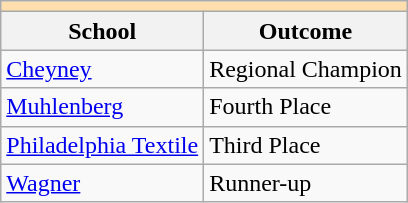<table class="wikitable">
<tr>
<th colspan="3" style="background:#ffdead;"></th>
</tr>
<tr>
<th>School</th>
<th>Outcome</th>
</tr>
<tr>
<td><a href='#'>Cheyney</a></td>
<td>Regional Champion</td>
</tr>
<tr>
<td><a href='#'>Muhlenberg</a></td>
<td>Fourth Place</td>
</tr>
<tr>
<td><a href='#'>Philadelphia Textile</a></td>
<td>Third Place</td>
</tr>
<tr>
<td><a href='#'>Wagner</a></td>
<td>Runner-up</td>
</tr>
</table>
